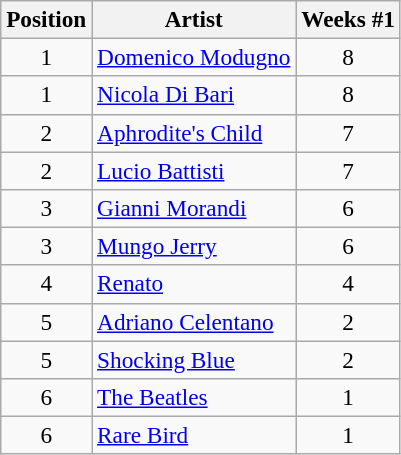<table class="wikitable sortable" style="font-size:97%;">
<tr>
<th>Position</th>
<th>Artist</th>
<th>Weeks #1</th>
</tr>
<tr>
<td align="center">1</td>
<td><a href='#'>Domenico Modugno</a></td>
<td align="center">8</td>
</tr>
<tr>
<td align="center">1</td>
<td><a href='#'>Nicola Di Bari</a></td>
<td align="center">8</td>
</tr>
<tr>
<td align="center">2</td>
<td><a href='#'>Aphrodite's Child</a></td>
<td align="center">7</td>
</tr>
<tr>
<td align="center">2</td>
<td><a href='#'>Lucio Battisti</a></td>
<td align="center">7</td>
</tr>
<tr>
<td align="center">3</td>
<td><a href='#'>Gianni Morandi</a></td>
<td align="center">6</td>
</tr>
<tr>
<td align="center">3</td>
<td><a href='#'>Mungo Jerry</a></td>
<td align="center">6</td>
</tr>
<tr>
<td align="center">4</td>
<td><a href='#'>Renato</a></td>
<td align="center">4</td>
</tr>
<tr>
<td align="center">5</td>
<td><a href='#'>Adriano Celentano</a></td>
<td align="center">2</td>
</tr>
<tr>
<td align="center">5</td>
<td><a href='#'>Shocking Blue</a></td>
<td align="center">2</td>
</tr>
<tr>
<td align="center">6</td>
<td><a href='#'>The Beatles</a></td>
<td align="center">1</td>
</tr>
<tr>
<td align="center">6</td>
<td><a href='#'>Rare Bird</a></td>
<td align="center">1</td>
</tr>
</table>
